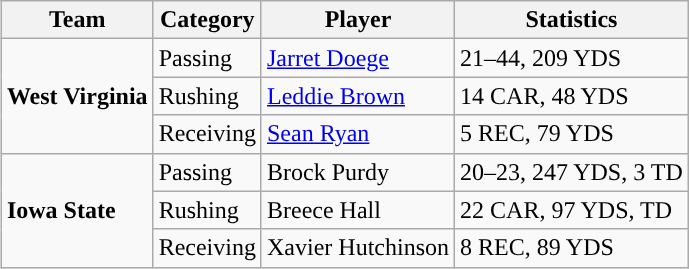<table class="wikitable" style="float: right;">
<tr>
<th>Team</th>
<th>Category</th>
<th>Player</th>
<th>Statistics</th>
</tr>
<tr>
<td rowspan=3><strong>West Virginia</strong></td>
<td>Passing</td>
<td><a href='#'>Jarret Doege</a></td>
<td>21–44, 209 YDS</td>
</tr>
<tr>
<td>Rushing</td>
<td><a href='#'>Leddie Brown</a></td>
<td>14 CAR, 48 YDS</td>
</tr>
<tr>
<td>Receiving</td>
<td><a href='#'>Sean Ryan</a></td>
<td>5 REC, 79 YDS</td>
</tr>
<tr>
<td rowspan=3><strong>Iowa State</strong></td>
<td>Passing</td>
<td>Brock Purdy</td>
<td>20–23, 247 YDS, 3 TD</td>
</tr>
<tr>
<td>Rushing</td>
<td>Breece Hall</td>
<td>22 CAR, 97 YDS, TD</td>
</tr>
<tr>
<td>Receiving</td>
<td>Xavier Hutchinson</td>
<td>8 REC, 89 YDS</td>
</tr>
</table>
